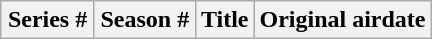<table class="wikitable plainrowheaders">
<tr>
<th width="55">Series #</th>
<th width="60">Season #</th>
<th>Title</th>
<th>Original airdate<br>






































</th>
</tr>
</table>
